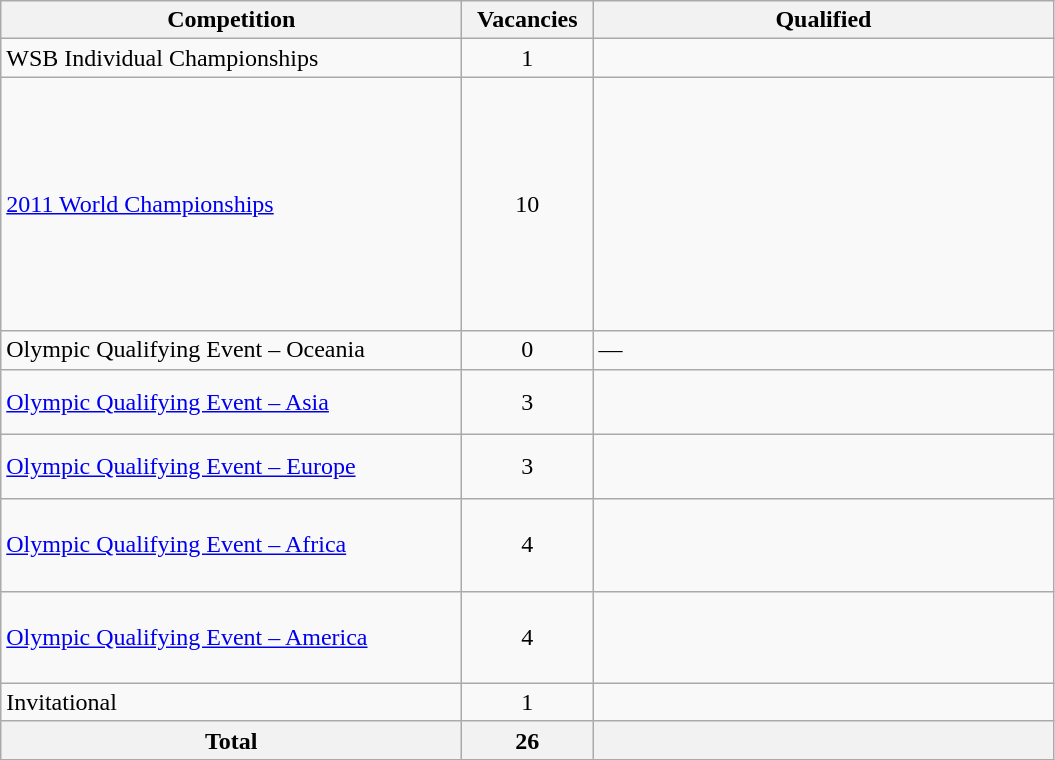<table class = "wikitable">
<tr>
<th width=300>Competition</th>
<th width=80>Vacancies</th>
<th width=300>Qualified</th>
</tr>
<tr>
<td>WSB Individual Championships</td>
<td align="center">1</td>
<td></td>
</tr>
<tr>
<td><a href='#'>2011 World Championships</a></td>
<td align="center">10</td>
<td><br><br><br><br><br><br><br><br><br></td>
</tr>
<tr>
<td>Olympic Qualifying Event – Oceania</td>
<td align="center">0</td>
<td>—</td>
</tr>
<tr>
<td><a href='#'>Olympic Qualifying Event – Asia</a></td>
<td align="center">3</td>
<td><br><br></td>
</tr>
<tr>
<td><a href='#'>Olympic Qualifying Event – Europe</a></td>
<td align="center">3</td>
<td><br><br></td>
</tr>
<tr>
<td><a href='#'>Olympic Qualifying Event – Africa</a></td>
<td align="center">4</td>
<td><br><br><br></td>
</tr>
<tr>
<td><a href='#'>Olympic Qualifying Event – America</a></td>
<td align="center">4</td>
<td><br><br><br></td>
</tr>
<tr>
<td>Invitational</td>
<td align="center">1</td>
<td></td>
</tr>
<tr>
<th>Total</th>
<th>26</th>
<th></th>
</tr>
</table>
